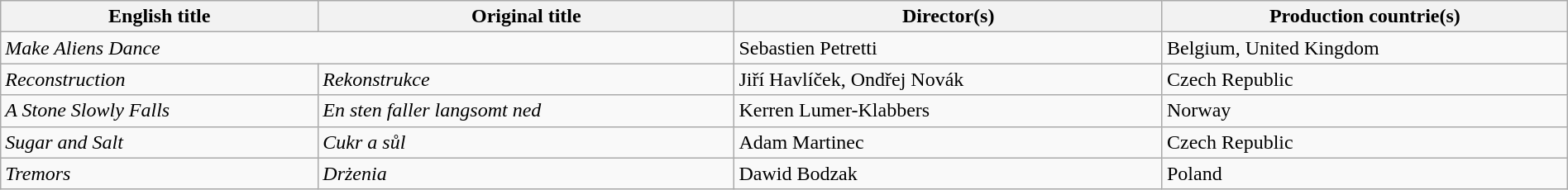<table class="sortable wikitable" style="width:100%; margin-bottom:4px" cellpadding="5">
<tr>
<th scope="col">English title</th>
<th scope="col">Original title</th>
<th scope="col">Director(s)</th>
<th scope="col">Production countrie(s)</th>
</tr>
<tr>
<td colspan="2"><em>Make Aliens Dance</em></td>
<td>Sebastien Petretti</td>
<td>Belgium, United Kingdom</td>
</tr>
<tr>
<td><em>Reconstruction</em></td>
<td><em>Rekonstrukce</em></td>
<td>Jiří Havlíček, Ondřej Novák</td>
<td>Czech Republic</td>
</tr>
<tr>
<td><em>A Stone Slowly Falls</em></td>
<td><em>En sten faller langsomt ned</em></td>
<td>Kerren Lumer-Klabbers</td>
<td>Norway</td>
</tr>
<tr>
<td><em>Sugar and Salt</em></td>
<td><em>Cukr a sůl</em></td>
<td>Adam Martinec</td>
<td>Czech Republic</td>
</tr>
<tr>
<td><em>Tremors</em></td>
<td><em>Drżenia</em></td>
<td>Dawid Bodzak</td>
<td>Poland</td>
</tr>
</table>
